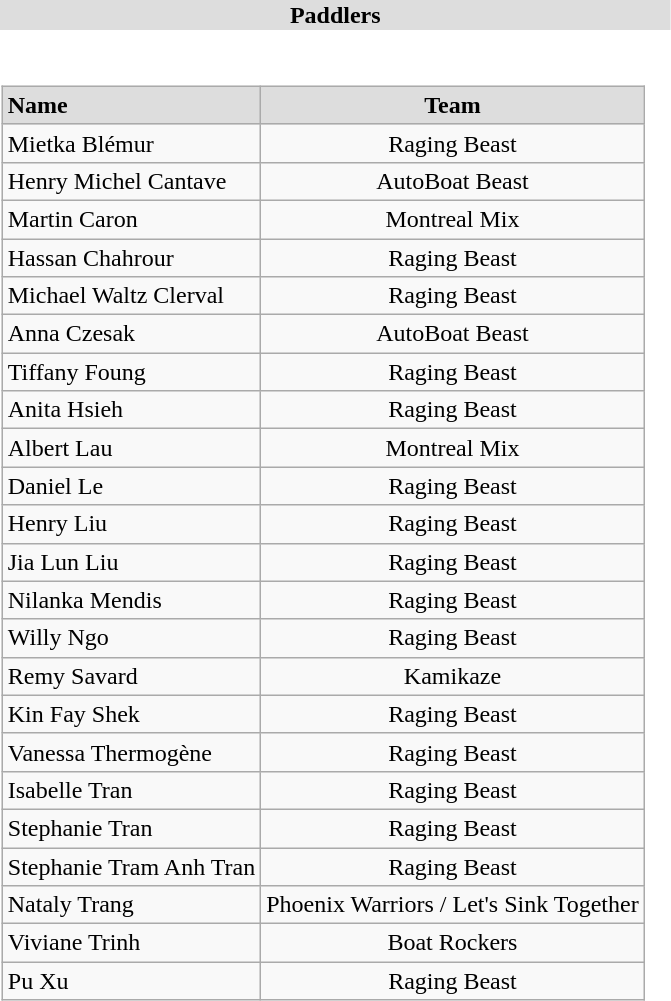<table>
<tr style="font-weight:bold; text-align:center; background:#ddd;">
<td>Paddlers</td>
</tr>
<tr>
<td><br><table class="wikitable">
<tr style="text-align:center; font-weight:bold; background:#ddd;"|>
<td style="text-align:left;">Name</td>
<td>Team</td>
</tr>
<tr style="text-align:center;">
<td style="text-align:left;">Mietka Blémur</td>
<td>Raging Beast</td>
</tr>
<tr style="text-align:center;">
<td style="text-align:left;">Henry Michel Cantave</td>
<td>AutoBoat Beast</td>
</tr>
<tr style="text-align:center;">
<td style="text-align:left;">Martin Caron</td>
<td>Montreal Mix</td>
</tr>
<tr style="text-align:center;">
<td style="text-align:left;">Hassan Chahrour</td>
<td>Raging Beast</td>
</tr>
<tr style="text-align:center;">
<td style="text-align:left;">Michael Waltz Clerval</td>
<td>Raging Beast</td>
</tr>
<tr style="text-align:center;">
<td style="text-align:left;">Anna Czesak</td>
<td>AutoBoat Beast</td>
</tr>
<tr style="text-align:center;">
<td style="text-align:left;">Tiffany Foung</td>
<td>Raging Beast</td>
</tr>
<tr style="text-align:center;">
<td style="text-align:left;">Anita Hsieh</td>
<td>Raging Beast</td>
</tr>
<tr style="text-align:center;">
<td style="text-align:left;">Albert Lau</td>
<td>Montreal Mix</td>
</tr>
<tr style="text-align:center;">
<td style="text-align:left;">Daniel Le</td>
<td>Raging Beast</td>
</tr>
<tr style="text-align:center;">
<td style="text-align:left;">Henry Liu</td>
<td>Raging Beast</td>
</tr>
<tr style="text-align:center;">
<td style="text-align:left;">Jia Lun Liu</td>
<td>Raging Beast</td>
</tr>
<tr style="text-align:center;">
<td style="text-align:left;">Nilanka Mendis</td>
<td>Raging Beast</td>
</tr>
<tr style="text-align:center;">
<td style="text-align:left;">Willy Ngo</td>
<td>Raging Beast</td>
</tr>
<tr style="text-align:center;">
<td style="text-align:left;">Remy Savard</td>
<td>Kamikaze</td>
</tr>
<tr style="text-align:center;">
<td style="text-align:left;">Kin Fay Shek</td>
<td>Raging Beast</td>
</tr>
<tr style="text-align:center;">
<td style="text-align:left;">Vanessa Thermogène</td>
<td>Raging Beast</td>
</tr>
<tr style="text-align:center;">
<td style="text-align:left;">Isabelle Tran</td>
<td>Raging Beast</td>
</tr>
<tr style="text-align:center;">
<td style="text-align:left;">Stephanie Tran</td>
<td>Raging Beast</td>
</tr>
<tr style="text-align:center;">
<td style="text-align:left;">Stephanie Tram Anh Tran</td>
<td>Raging Beast</td>
</tr>
<tr style="text-align:center;">
<td style="text-align:left;">Nataly Trang</td>
<td>Phoenix Warriors / Let's Sink Together</td>
</tr>
<tr style="text-align:center;">
<td style="text-align:left;">Viviane Trinh</td>
<td>Boat Rockers</td>
</tr>
<tr style="text-align:center;">
<td style="text-align:left;">Pu Xu</td>
<td>Raging Beast</td>
</tr>
</table>
</td>
</tr>
</table>
